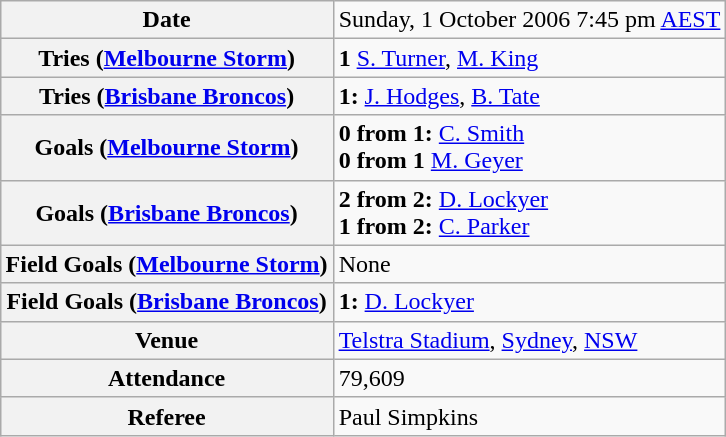<table class="wikitable" style="margin:1em auto;">
<tr>
<th>Date</th>
<td>Sunday, 1 October 2006 7:45 pm <a href='#'>AEST</a></td>
</tr>
<tr>
<th>Tries (<a href='#'>Melbourne Storm</a>)</th>
<td><strong>1</strong> <a href='#'>S. Turner</a>, <a href='#'>M. King</a></td>
</tr>
<tr>
<th>Tries (<a href='#'>Brisbane Broncos</a>)</th>
<td><strong>1:</strong>  <a href='#'>J. Hodges</a>, <a href='#'>B. Tate</a></td>
</tr>
<tr>
<th>Goals (<a href='#'>Melbourne Storm</a>)</th>
<td><strong>0 from 1:</strong> <a href='#'>C. Smith</a><br> <strong>0 from 1</strong> <a href='#'>M. Geyer</a></td>
</tr>
<tr>
<th>Goals (<a href='#'>Brisbane Broncos</a>)</th>
<td><strong>2 from 2:</strong> <a href='#'>D. Lockyer</a><br> <strong>1 from 2:</strong> <a href='#'>C. Parker</a></td>
</tr>
<tr>
<th>Field Goals (<a href='#'>Melbourne Storm</a>)</th>
<td>None</td>
</tr>
<tr>
<th>Field Goals (<a href='#'>Brisbane Broncos</a>)</th>
<td><strong>1:</strong> <a href='#'>D. Lockyer</a></td>
</tr>
<tr>
<th>Venue</th>
<td><a href='#'>Telstra Stadium</a>, <a href='#'>Sydney</a>, <a href='#'>NSW</a></td>
</tr>
<tr>
<th>Attendance</th>
<td>79,609</td>
</tr>
<tr>
<th>Referee</th>
<td>Paul Simpkins</td>
</tr>
</table>
